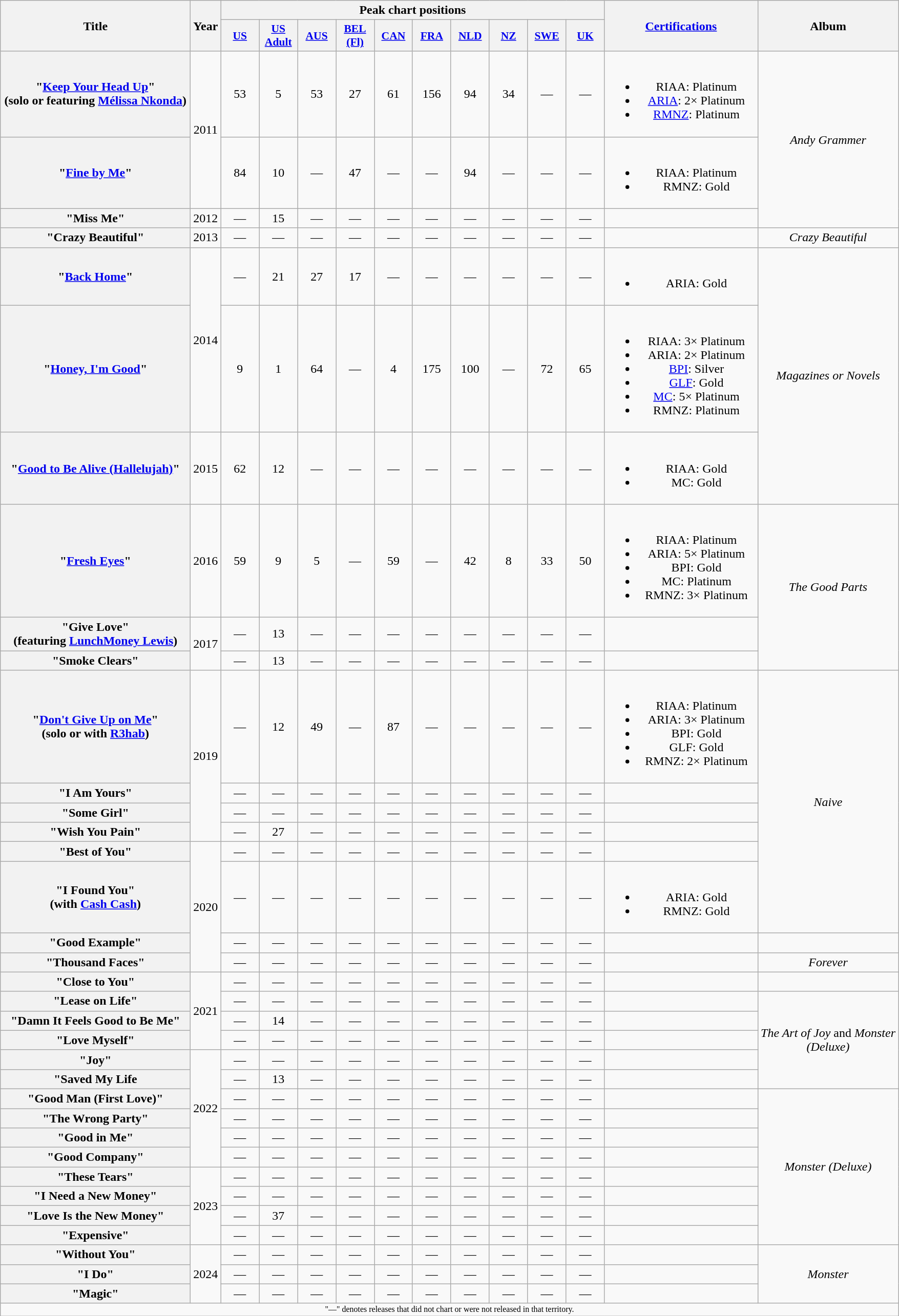<table class="wikitable plainrowheaders" style="text-align:center;">
<tr>
<th rowspan="2" scope="col" style="width:15em;">Title</th>
<th rowspan="2" scope="col" style="width:2em;">Year</th>
<th colspan="10" scope="col">Peak chart positions</th>
<th rowspan="2" scope="col" style="width:12em;"><a href='#'>Certifications</a></th>
<th rowspan="2" scope="col" style="width:11em;">Album</th>
</tr>
<tr>
<th scope="col" style="width:3em;font-size:90%;"><a href='#'>US</a><br></th>
<th scope="col" style="width:3em;font-size:90%;"><a href='#'>US Adult</a><br></th>
<th scope="col" style="width:3em;font-size:90%;"><a href='#'>AUS</a><br></th>
<th scope="col" style="width:3em;font-size:90%;"><a href='#'>BEL<br>(Fl)</a><br></th>
<th scope="col" style="width:3em;font-size:90%;"><a href='#'>CAN</a><br></th>
<th scope="col" style="width:3em;font-size:90%;"><a href='#'>FRA</a><br></th>
<th scope="col" style="width:3em;font-size:90%;"><a href='#'>NLD</a><br></th>
<th scope="col" style="width:3em;font-size:90%;"><a href='#'>NZ</a><br></th>
<th scope="col" style="width:3em;font-size:90%;"><a href='#'>SWE</a><br></th>
<th scope="col" style="width:3em;font-size:90%;"><a href='#'>UK</a><br></th>
</tr>
<tr>
<th scope="row">"<a href='#'>Keep Your Head Up</a>"<br><span>(solo or featuring <a href='#'>Mélissa Nkonda</a>)</span></th>
<td rowspan="2">2011</td>
<td>53</td>
<td>5</td>
<td>53</td>
<td>27</td>
<td>61</td>
<td>156</td>
<td>94</td>
<td>34</td>
<td>—</td>
<td>—</td>
<td><br><ul><li>RIAA: Platinum</li><li><a href='#'>ARIA</a>: 2× Platinum</li><li><a href='#'>RMNZ</a>: Platinum</li></ul></td>
<td rowspan="3"><em>Andy Grammer</em></td>
</tr>
<tr>
<th scope="row">"<a href='#'>Fine by Me</a>"</th>
<td>84</td>
<td>10</td>
<td>—</td>
<td>47</td>
<td>—</td>
<td>—</td>
<td>94</td>
<td>—</td>
<td>—</td>
<td>—</td>
<td><br><ul><li>RIAA: Platinum</li><li>RMNZ: Gold</li></ul></td>
</tr>
<tr>
<th scope="row">"Miss Me"</th>
<td>2012</td>
<td>—</td>
<td>15</td>
<td>—</td>
<td>—</td>
<td>—</td>
<td>—</td>
<td>—</td>
<td>—</td>
<td>—</td>
<td>—</td>
<td></td>
</tr>
<tr>
<th scope="row">"Crazy Beautiful"</th>
<td>2013</td>
<td>—</td>
<td>—</td>
<td>—</td>
<td>—</td>
<td>—</td>
<td>—</td>
<td>—</td>
<td>—</td>
<td>—</td>
<td>—</td>
<td></td>
<td><em>Crazy Beautiful</em></td>
</tr>
<tr>
<th scope="row">"<a href='#'>Back Home</a>"</th>
<td rowspan="2">2014</td>
<td>—</td>
<td>21</td>
<td>27</td>
<td>17</td>
<td>—</td>
<td>—</td>
<td>—</td>
<td>—</td>
<td>—</td>
<td>—</td>
<td><br><ul><li>ARIA: Gold</li></ul></td>
<td rowspan="3"><em>Magazines or Novels</em></td>
</tr>
<tr>
<th scope="row">"<a href='#'>Honey, I'm Good</a>"</th>
<td>9</td>
<td>1</td>
<td>64</td>
<td>—</td>
<td>4</td>
<td>175</td>
<td>100</td>
<td>—</td>
<td>72</td>
<td>65</td>
<td><br><ul><li>RIAA: 3× Platinum</li><li>ARIA: 2× Platinum</li><li><a href='#'>BPI</a>: Silver</li><li><a href='#'>GLF</a>: Gold</li><li><a href='#'>MC</a>: 5× Platinum</li><li>RMNZ: Platinum</li></ul></td>
</tr>
<tr>
<th scope="row">"<a href='#'>Good to Be Alive (Hallelujah)</a>"</th>
<td>2015</td>
<td>62</td>
<td>12</td>
<td>—</td>
<td>—</td>
<td>—</td>
<td>—</td>
<td>—</td>
<td>—</td>
<td>—</td>
<td>—</td>
<td><br><ul><li>RIAA: Gold</li><li>MC: Gold</li></ul></td>
</tr>
<tr>
<th scope="row">"<a href='#'>Fresh Eyes</a>"</th>
<td>2016</td>
<td>59</td>
<td>9</td>
<td>5</td>
<td>—</td>
<td>59</td>
<td>—</td>
<td>42</td>
<td>8</td>
<td>33</td>
<td>50</td>
<td><br><ul><li>RIAA: Platinum</li><li>ARIA: 5× Platinum</li><li>BPI: Gold</li><li>MC: Platinum</li><li>RMNZ: 3× Platinum</li></ul></td>
<td rowspan="3"><em>The Good Parts</em></td>
</tr>
<tr>
<th scope="row">"Give Love"<br><span>(featuring <a href='#'>LunchMoney Lewis</a>)</span></th>
<td rowspan="2">2017</td>
<td>—</td>
<td>13</td>
<td>—</td>
<td>—</td>
<td>—</td>
<td>—</td>
<td>—</td>
<td>—</td>
<td>—</td>
<td>—</td>
<td></td>
</tr>
<tr>
<th scope="row">"Smoke Clears"</th>
<td>—</td>
<td>13</td>
<td>—</td>
<td>—</td>
<td>—</td>
<td>—</td>
<td>—</td>
<td>—</td>
<td>—</td>
<td>—</td>
</tr>
<tr>
<th scope="row">"<a href='#'>Don't Give Up on Me</a>" <br><span>(solo or with <a href='#'>R3hab</a>)</span></th>
<td rowspan="4">2019</td>
<td>—</td>
<td>12</td>
<td>49<br></td>
<td>—</td>
<td>87</td>
<td>—</td>
<td>—</td>
<td>—</td>
<td>—</td>
<td>—</td>
<td><br><ul><li>RIAA: Platinum</li><li>ARIA: 3× Platinum</li><li>BPI: Gold</li><li>GLF: Gold</li><li>RMNZ: 2× Platinum</li></ul></td>
<td rowspan="6"><em>Naive</em></td>
</tr>
<tr>
<th scope="row">"I Am Yours"</th>
<td>—</td>
<td>—</td>
<td>—</td>
<td>—</td>
<td>—</td>
<td>—</td>
<td>—</td>
<td>—</td>
<td>—</td>
<td>—</td>
<td></td>
</tr>
<tr>
<th scope="row">"Some Girl"</th>
<td>—</td>
<td>—</td>
<td>—</td>
<td>—</td>
<td>—</td>
<td>—</td>
<td>—</td>
<td>—</td>
<td>—</td>
<td>—</td>
<td></td>
</tr>
<tr>
<th scope="row">"Wish You Pain"</th>
<td>—</td>
<td>27</td>
<td>—</td>
<td>—</td>
<td>—</td>
<td>—</td>
<td>—</td>
<td>—</td>
<td>—</td>
<td>—</td>
<td></td>
</tr>
<tr>
<th scope="row">"Best of You"<br></th>
<td rowspan="4">2020</td>
<td>—</td>
<td>—</td>
<td>—</td>
<td>—</td>
<td>—</td>
<td>—</td>
<td>—</td>
<td>—</td>
<td>—</td>
<td>—</td>
<td></td>
</tr>
<tr>
<th scope="row">"I Found You" <br><span>(with <a href='#'>Cash Cash</a>)</span></th>
<td>—</td>
<td>—</td>
<td>—</td>
<td>—</td>
<td>—</td>
<td>—</td>
<td>—</td>
<td>—</td>
<td>—</td>
<td>—</td>
<td><br><ul><li>ARIA: Gold</li><li>RMNZ: Gold</li></ul></td>
</tr>
<tr>
<th scope="row">"Good Example"<br></th>
<td>—</td>
<td>—</td>
<td>—</td>
<td>—</td>
<td>—</td>
<td>—</td>
<td>—</td>
<td>—</td>
<td>—</td>
<td>—</td>
<td></td>
<td></td>
</tr>
<tr>
<th scope="row">"Thousand Faces"<br></th>
<td>—</td>
<td>—</td>
<td>—</td>
<td>—</td>
<td>—</td>
<td>—</td>
<td>—</td>
<td>—</td>
<td>—</td>
<td>—</td>
<td></td>
<td><em>Forever</em></td>
</tr>
<tr>
<th scope="row">"Close to You"<br></th>
<td rowspan="4">2021</td>
<td>—</td>
<td>—</td>
<td>—</td>
<td>—</td>
<td>—</td>
<td>—</td>
<td>—</td>
<td>—</td>
<td>—</td>
<td>—</td>
<td></td>
<td></td>
</tr>
<tr>
<th scope="row">"Lease on Life"</th>
<td>—</td>
<td>—</td>
<td>—</td>
<td>—</td>
<td>—</td>
<td>—</td>
<td>—</td>
<td>—</td>
<td>—</td>
<td>—</td>
<td></td>
<td rowspan="5"><em>The Art of Joy</em> and <em>Monster (Deluxe)</em></td>
</tr>
<tr>
<th scope="row">"Damn It Feels Good to Be Me"</th>
<td>—</td>
<td>14</td>
<td>—</td>
<td>—</td>
<td>—</td>
<td>—</td>
<td>—</td>
<td>—</td>
<td>—</td>
<td>—</td>
<td></td>
</tr>
<tr>
<th scope="row">"Love Myself"</th>
<td>—</td>
<td>—</td>
<td>—</td>
<td>—</td>
<td>—</td>
<td>—</td>
<td>—</td>
<td>—</td>
<td>—</td>
<td>—</td>
<td></td>
</tr>
<tr>
<th scope="row">"Joy"</th>
<td rowspan="6">2022</td>
<td>—</td>
<td>—</td>
<td>—</td>
<td>—</td>
<td>—</td>
<td>—</td>
<td>—</td>
<td>—</td>
<td>—</td>
<td>—</td>
<td></td>
</tr>
<tr>
<th scope="row">"Saved My Life<br></th>
<td>—</td>
<td>13</td>
<td>—</td>
<td>—</td>
<td>—</td>
<td>—</td>
<td>—</td>
<td>—</td>
<td>—</td>
<td>—</td>
<td></td>
</tr>
<tr>
<th scope="row">"Good Man (First Love)"</th>
<td>—</td>
<td>—</td>
<td>—</td>
<td>—</td>
<td>—</td>
<td>—</td>
<td>—</td>
<td>—</td>
<td>—</td>
<td>—</td>
<td></td>
<td rowspan="8"><em>Monster (Deluxe)</em></td>
</tr>
<tr>
<th scope="row">"The Wrong Party"<br></th>
<td>—</td>
<td>—</td>
<td>—</td>
<td>—</td>
<td>—</td>
<td>—</td>
<td>—</td>
<td>—</td>
<td>—</td>
<td>—</td>
<td></td>
</tr>
<tr>
<th scope="row">"Good in Me"</th>
<td>—</td>
<td>—</td>
<td>—</td>
<td>—</td>
<td>—</td>
<td>—</td>
<td>—</td>
<td>—</td>
<td>—</td>
<td>—</td>
<td></td>
</tr>
<tr>
<th scope="row">"Good Company"</th>
<td>—</td>
<td>—</td>
<td>—</td>
<td>—</td>
<td>—</td>
<td>—</td>
<td>—</td>
<td>—</td>
<td>—</td>
<td>—</td>
<td></td>
</tr>
<tr>
<th scope="row">"These Tears"</th>
<td rowspan="4">2023</td>
<td>—</td>
<td>—</td>
<td>—</td>
<td>—</td>
<td>—</td>
<td>—</td>
<td>—</td>
<td>—</td>
<td>—</td>
<td>—</td>
<td></td>
</tr>
<tr>
<th scope="row">"I Need a New Money"</th>
<td>—</td>
<td>—</td>
<td>—</td>
<td>—</td>
<td>—</td>
<td>—</td>
<td>—</td>
<td>—</td>
<td>—</td>
<td>—</td>
<td></td>
</tr>
<tr>
<th scope="row">"Love Is the New Money"</th>
<td>—</td>
<td>37</td>
<td>—</td>
<td>—</td>
<td>—</td>
<td>—</td>
<td>—</td>
<td>—</td>
<td>—</td>
<td>—</td>
<td></td>
</tr>
<tr>
<th scope="row">"Expensive"<br></th>
<td>—</td>
<td>—</td>
<td>—</td>
<td>—</td>
<td>—</td>
<td>—</td>
<td>—</td>
<td>—</td>
<td>—</td>
<td>—</td>
<td></td>
</tr>
<tr>
<th scope="row">"Without You"</th>
<td rowspan="3">2024</td>
<td>—</td>
<td>—</td>
<td>—</td>
<td>—</td>
<td>—</td>
<td>—</td>
<td>—</td>
<td>—</td>
<td>—</td>
<td>—</td>
<td></td>
<td rowspan="3"><em>Monster</em></td>
</tr>
<tr>
<th scope="row">"I Do"<br></th>
<td>—</td>
<td>—</td>
<td>—</td>
<td>—</td>
<td>—</td>
<td>—</td>
<td>—</td>
<td>—</td>
<td>—</td>
<td>—</td>
<td></td>
</tr>
<tr>
<th scope="row">"Magic"</th>
<td>—</td>
<td>—</td>
<td>—</td>
<td>—</td>
<td>—</td>
<td>—</td>
<td>—</td>
<td>—</td>
<td>—</td>
<td>—</td>
<td></td>
</tr>
<tr>
<td colspan="14" style="font-size:8pt;">"—" denotes releases that did not chart or were not released in that territory.</td>
</tr>
</table>
